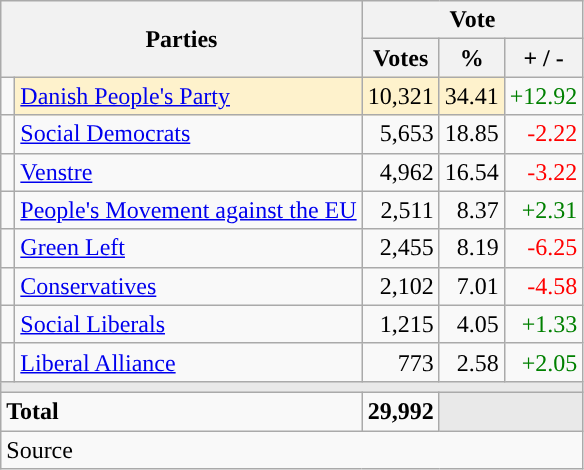<table class="wikitable" style="text-align:right;">
<tr>
<th style="text-align:centre;" rowspan="2" colspan="2" width="225">Parties</th>
<th colspan="3">Vote</th>
</tr>
<tr>
<th width="15">Votes</th>
<th width="15">%</th>
<th width="15">+ / -</th>
</tr>
<tr>
<td width="2" style="color:inherit;background:"></td>
<td bgcolor=#fef2cc   align="left"><a href='#'>Danish People's Party</a></td>
<td bgcolor=#fef2cc>10,321</td>
<td bgcolor=#fef2cc>34.41</td>
<td style=color:green;>+12.92</td>
</tr>
<tr>
<td width="2" style="color:inherit;background:"></td>
<td align="left"><a href='#'>Social Democrats</a></td>
<td>5,653</td>
<td>18.85</td>
<td style=color:red;>-2.22</td>
</tr>
<tr>
<td width="2" style="color:inherit;background:"></td>
<td align="left"><a href='#'>Venstre</a></td>
<td>4,962</td>
<td>16.54</td>
<td style=color:red;>-3.22</td>
</tr>
<tr>
<td width="2" style="color:inherit;background:"></td>
<td align="left"><a href='#'>People's Movement against the EU</a></td>
<td>2,511</td>
<td>8.37</td>
<td style=color:green;>+2.31</td>
</tr>
<tr>
<td width="2" style="color:inherit;background:"></td>
<td align="left"><a href='#'>Green Left</a></td>
<td>2,455</td>
<td>8.19</td>
<td style=color:red;>-6.25</td>
</tr>
<tr>
<td width="2" style="color:inherit;background:"></td>
<td align="left"><a href='#'>Conservatives</a></td>
<td>2,102</td>
<td>7.01</td>
<td style=color:red;>-4.58</td>
</tr>
<tr>
<td width="2" style="color:inherit;background:"></td>
<td align="left"><a href='#'>Social Liberals</a></td>
<td>1,215</td>
<td>4.05</td>
<td style=color:green;>+1.33</td>
</tr>
<tr>
<td width="2" style="color:inherit;background:"></td>
<td align="left"><a href='#'>Liberal Alliance</a></td>
<td>773</td>
<td>2.58</td>
<td style=color:green;>+2.05</td>
</tr>
<tr>
<td colspan="7" bgcolor="#E9E9E9"></td>
</tr>
<tr>
<td align="left" colspan="2"><strong>Total</strong></td>
<td><strong>29,992</strong></td>
<td bgcolor="#E9E9E9" colspan="2"></td>
</tr>
<tr>
<td align="left" colspan="6">Source</td>
</tr>
</table>
